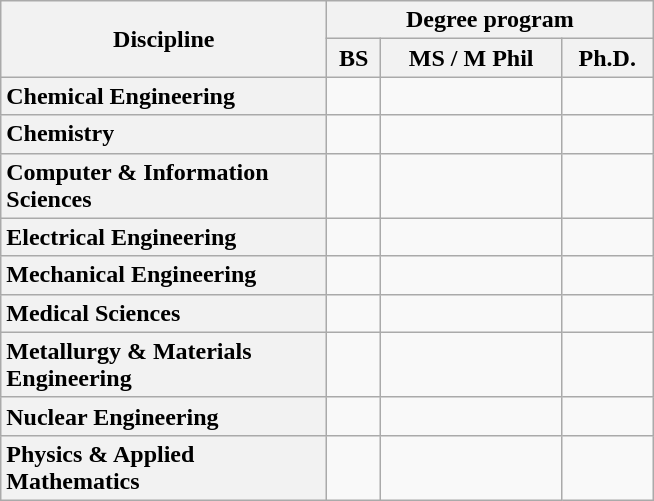<table class="wikitable" style="text-align:center;">
<tr>
<th rowspan="2" style="width:210px; text-align:center;">Discipline</th>
<th colspan="3" style="width:210px;">Degree program</th>
</tr>
<tr>
<th>BS</th>
<th>MS / M Phil</th>
<th>Ph.D.</th>
</tr>
<tr>
<th style="text-align:left">Chemical Engineering</th>
<td></td>
<td></td>
<td></td>
</tr>
<tr>
<th style="text-align:left">Chemistry</th>
<td></td>
<td></td>
<td></td>
</tr>
<tr>
<th style="text-align:left">Computer & Information Sciences</th>
<td></td>
<td></td>
<td></td>
</tr>
<tr>
<th style="text-align:left">Electrical Engineering</th>
<td></td>
<td></td>
<td></td>
</tr>
<tr>
<th style="text-align:left">Mechanical Engineering</th>
<td></td>
<td></td>
<td></td>
</tr>
<tr>
<th style="text-align:left">Medical Sciences</th>
<td></td>
<td></td>
<td></td>
</tr>
<tr>
<th style="text-align:left">Metallurgy & Materials Engineering</th>
<td></td>
<td></td>
<td></td>
</tr>
<tr>
<th style="text-align:left">Nuclear Engineering</th>
<td></td>
<td></td>
<td></td>
</tr>
<tr>
<th style="text-align:left">Physics & Applied Mathematics</th>
<td></td>
<td></td>
<td></td>
</tr>
</table>
